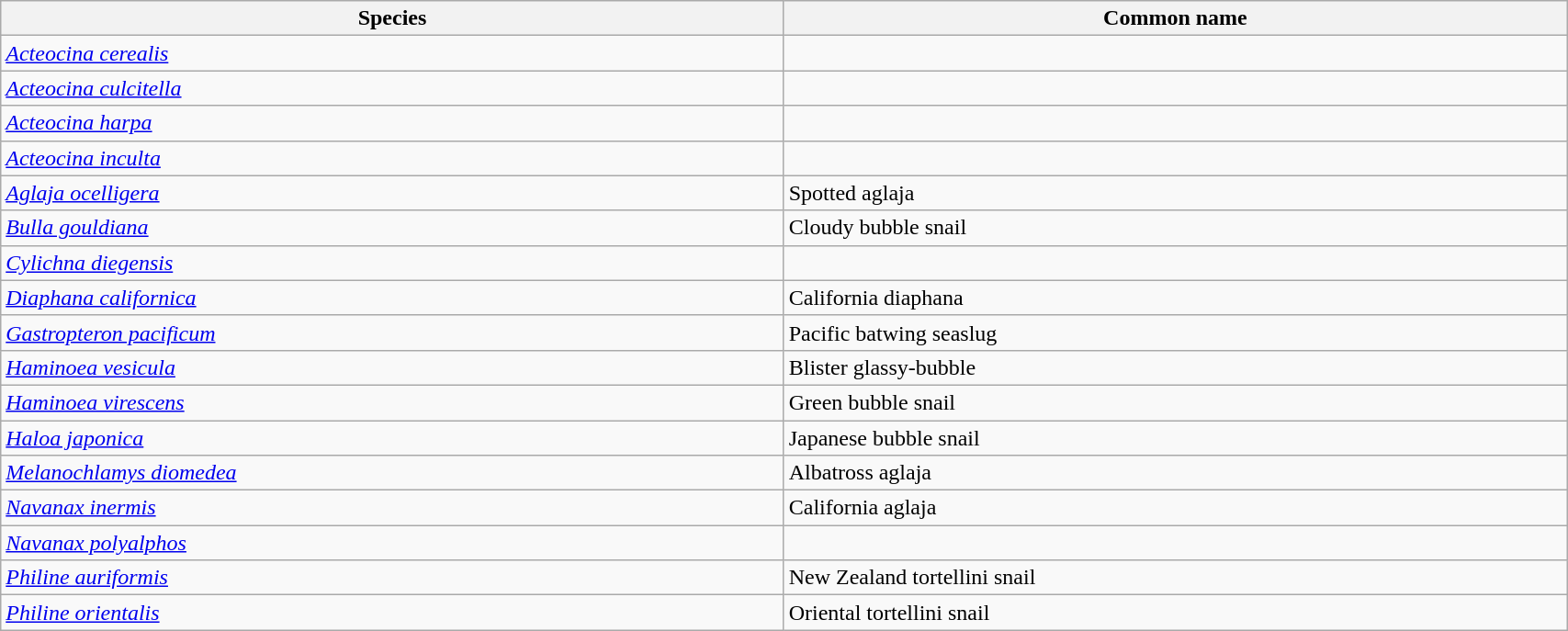<table width=90% class="wikitable">
<tr>
<th width=25%>Species</th>
<th width=25%>Common name</th>
</tr>
<tr>
<td><em><a href='#'>Acteocina cerealis</a></em></td>
<td></td>
</tr>
<tr>
<td><em><a href='#'>Acteocina culcitella</a></em></td>
<td></td>
</tr>
<tr>
<td><em><a href='#'>Acteocina harpa</a></em></td>
<td></td>
</tr>
<tr>
<td><em><a href='#'>Acteocina inculta</a></em></td>
<td></td>
</tr>
<tr>
<td><em><a href='#'>Aglaja ocelligera</a></em></td>
<td>Spotted aglaja</td>
</tr>
<tr>
<td><em><a href='#'>Bulla gouldiana</a></em></td>
<td>Cloudy bubble snail</td>
</tr>
<tr>
<td><em><a href='#'>Cylichna diegensis</a></em></td>
<td></td>
</tr>
<tr>
<td><em><a href='#'>Diaphana californica</a></em></td>
<td>California diaphana</td>
</tr>
<tr>
<td><em><a href='#'>Gastropteron pacificum</a></em></td>
<td>Pacific batwing seaslug</td>
</tr>
<tr>
<td><em><a href='#'>Haminoea vesicula</a></em></td>
<td>Blister glassy-bubble</td>
</tr>
<tr>
<td><em><a href='#'>Haminoea virescens</a></em></td>
<td>Green bubble snail</td>
</tr>
<tr>
<td><em><a href='#'>Haloa japonica</a></em></td>
<td>Japanese bubble snail</td>
</tr>
<tr>
<td><em><a href='#'>Melanochlamys diomedea</a></em></td>
<td>Albatross aglaja</td>
</tr>
<tr>
<td><em><a href='#'>Navanax inermis</a></em></td>
<td>California aglaja</td>
</tr>
<tr>
<td><em><a href='#'>Navanax polyalphos</a></em></td>
<td></td>
</tr>
<tr>
<td><em><a href='#'>Philine auriformis</a></em></td>
<td>New Zealand tortellini snail</td>
</tr>
<tr>
<td><em><a href='#'>Philine orientalis</a></em></td>
<td>Oriental tortellini snail</td>
</tr>
</table>
